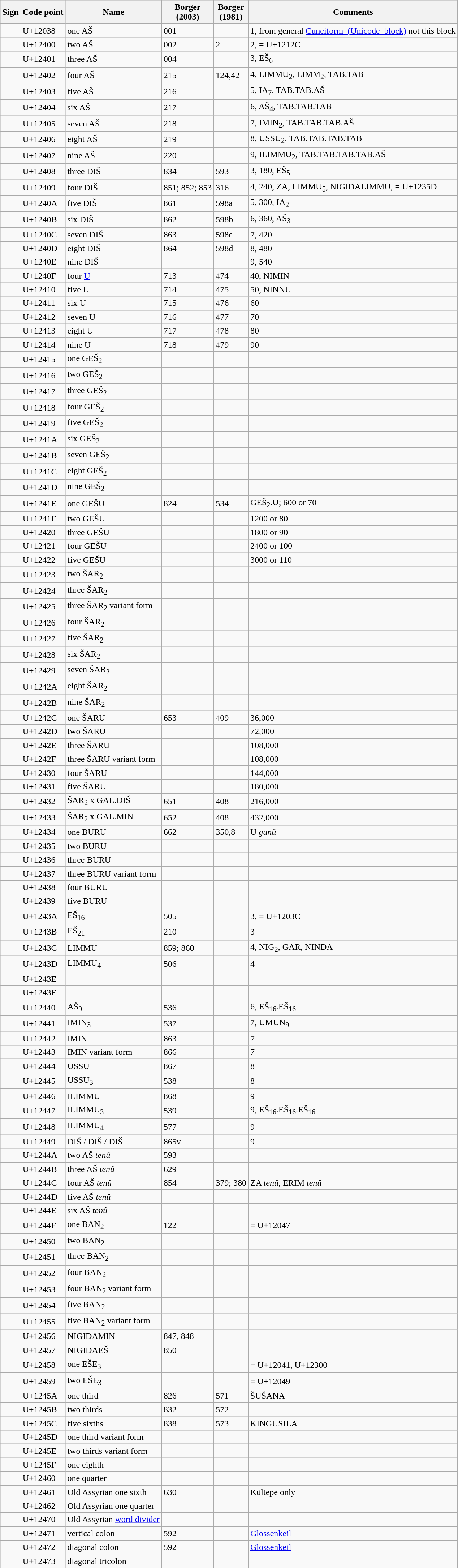<table class="wikitable sortable">
<tr>
<th>Sign</th>
<th>Code point</th>
<th>Name</th>
<th>Borger<br>(2003)</th>
<th>Borger<br>(1981)</th>
<th>Comments</th>
</tr>
<tr>
<td></td>
<td>U+12038</td>
<td>one AŠ</td>
<td>001</td>
<td> </td>
<td>1, from general <a href='#'>Cuneiform_(Unicode_block)</a> not this block</td>
</tr>
<tr>
<td></td>
<td>U+12400</td>
<td>two AŠ</td>
<td>002</td>
<td>2</td>
<td>2, = U+1212C</td>
</tr>
<tr>
<td></td>
<td>U+12401</td>
<td>three AŠ</td>
<td>004</td>
<td></td>
<td>3, EŠ<sub>6</sub></td>
</tr>
<tr>
<td></td>
<td>U+12402</td>
<td>four AŠ</td>
<td>215</td>
<td>124,42</td>
<td>4, LIMMU<sub>2</sub>, LIMM<sub>2</sub>, TAB.TAB</td>
</tr>
<tr>
<td></td>
<td>U+12403</td>
<td>five AŠ</td>
<td>216</td>
<td></td>
<td>5, IA<sub>7</sub>, TAB.TAB.AŠ</td>
</tr>
<tr>
<td></td>
<td>U+12404</td>
<td>six AŠ</td>
<td>217</td>
<td></td>
<td>6, AŠ<sub>4</sub>, TAB.TAB.TAB</td>
</tr>
<tr>
<td></td>
<td>U+12405</td>
<td>seven AŠ</td>
<td>218</td>
<td></td>
<td>7, IMIN<sub>2</sub>, TAB.TAB.TAB.AŠ</td>
</tr>
<tr>
<td></td>
<td>U+12406</td>
<td>eight AŠ</td>
<td>219</td>
<td></td>
<td>8, USSU<sub>2</sub>, TAB.TAB.TAB.TAB</td>
</tr>
<tr>
<td></td>
<td>U+12407</td>
<td>nine AŠ</td>
<td>220</td>
<td></td>
<td>9, ILIMMU<sub>2</sub>, TAB.TAB.TAB.TAB.AŠ</td>
</tr>
<tr>
<td></td>
<td>U+12408</td>
<td>three DIŠ</td>
<td>834</td>
<td>593</td>
<td>3, 180, EŠ<sub>5</sub></td>
</tr>
<tr>
<td></td>
<td>U+12409</td>
<td>four DIŠ</td>
<td>851; 852; 853</td>
<td>316</td>
<td>4, 240, ZA, LIMMU<sub>5</sub>, NIGIDALIMMU, = U+1235D</td>
</tr>
<tr>
<td></td>
<td>U+1240A</td>
<td>five DIŠ</td>
<td>861</td>
<td>598a</td>
<td>5, 300, IA<sub>2</sub></td>
</tr>
<tr>
<td></td>
<td>U+1240B</td>
<td>six DIŠ</td>
<td>862</td>
<td>598b</td>
<td>6, 360, AŠ<sub>3</sub></td>
</tr>
<tr>
<td></td>
<td>U+1240C</td>
<td>seven DIŠ</td>
<td>863</td>
<td>598c</td>
<td>7,  420</td>
</tr>
<tr>
<td></td>
<td>U+1240D</td>
<td>eight DIŠ</td>
<td>864</td>
<td>598d</td>
<td>8, 480</td>
</tr>
<tr>
<td></td>
<td>U+1240E</td>
<td>nine DIŠ</td>
<td></td>
<td></td>
<td>9, 540</td>
</tr>
<tr>
<td></td>
<td>U+1240F</td>
<td>four <a href='#'>U</a></td>
<td>713</td>
<td>474</td>
<td>40, NIMIN</td>
</tr>
<tr>
<td></td>
<td>U+12410</td>
<td>five U</td>
<td>714</td>
<td>475</td>
<td>50, NINNU</td>
</tr>
<tr>
<td></td>
<td>U+12411</td>
<td>six U</td>
<td>715</td>
<td>476</td>
<td>60</td>
</tr>
<tr>
<td></td>
<td>U+12412</td>
<td>seven U</td>
<td>716</td>
<td>477</td>
<td>70</td>
</tr>
<tr>
<td></td>
<td>U+12413</td>
<td>eight U</td>
<td>717</td>
<td>478</td>
<td>80</td>
</tr>
<tr>
<td></td>
<td>U+12414</td>
<td>nine U</td>
<td>718</td>
<td>479</td>
<td>90</td>
</tr>
<tr>
<td></td>
<td>U+12415</td>
<td>one GEŠ<sub>2</sub></td>
<td></td>
<td></td>
<td></td>
</tr>
<tr>
<td></td>
<td>U+12416</td>
<td>two GEŠ<sub>2</sub></td>
<td></td>
<td></td>
<td></td>
</tr>
<tr>
<td></td>
<td>U+12417</td>
<td>three GEŠ<sub>2</sub></td>
<td></td>
<td></td>
<td></td>
</tr>
<tr>
<td></td>
<td>U+12418</td>
<td>four GEŠ<sub>2</sub></td>
<td></td>
<td></td>
<td></td>
</tr>
<tr>
<td></td>
<td>U+12419</td>
<td>five GEŠ<sub>2</sub></td>
<td></td>
<td></td>
<td></td>
</tr>
<tr>
<td></td>
<td>U+1241A</td>
<td>six GEŠ<sub>2</sub></td>
<td></td>
<td></td>
<td></td>
</tr>
<tr>
<td></td>
<td>U+1241B</td>
<td>seven GEŠ<sub>2</sub></td>
<td></td>
<td></td>
<td></td>
</tr>
<tr>
<td></td>
<td>U+1241C</td>
<td>eight GEŠ<sub>2</sub></td>
<td></td>
<td></td>
<td></td>
</tr>
<tr>
<td></td>
<td>U+1241D</td>
<td>nine GEŠ<sub>2</sub></td>
<td></td>
<td></td>
<td></td>
</tr>
<tr>
<td></td>
<td>U+1241E</td>
<td>one GEŠU</td>
<td>824</td>
<td>534</td>
<td>GEŠ<sub>2</sub>.U; 600 or 70</td>
</tr>
<tr>
<td></td>
<td>U+1241F</td>
<td>two  GEŠU</td>
<td></td>
<td></td>
<td>1200 or 80</td>
</tr>
<tr>
<td></td>
<td>U+12420</td>
<td>three  GEŠU</td>
<td></td>
<td></td>
<td>1800 or 90</td>
</tr>
<tr>
<td></td>
<td>U+12421</td>
<td>four  GEŠU</td>
<td></td>
<td></td>
<td>2400 or 100</td>
</tr>
<tr>
<td></td>
<td>U+12422</td>
<td>five  GEŠU</td>
<td></td>
<td></td>
<td>3000 or 110</td>
</tr>
<tr>
<td></td>
<td>U+12423</td>
<td>two ŠAR<sub>2</sub></td>
<td></td>
<td></td>
<td></td>
</tr>
<tr>
<td></td>
<td>U+12424</td>
<td>three ŠAR<sub>2</sub></td>
<td></td>
<td></td>
<td></td>
</tr>
<tr>
<td></td>
<td>U+12425</td>
<td>three  ŠAR<sub>2</sub> variant form</td>
<td></td>
<td></td>
<td></td>
</tr>
<tr>
<td></td>
<td>U+12426</td>
<td>four ŠAR<sub>2</sub></td>
<td></td>
<td></td>
<td></td>
</tr>
<tr>
<td></td>
<td>U+12427</td>
<td>five ŠAR<sub>2</sub></td>
<td></td>
<td></td>
<td></td>
</tr>
<tr>
<td></td>
<td>U+12428</td>
<td>six ŠAR<sub>2</sub></td>
<td></td>
<td></td>
<td></td>
</tr>
<tr>
<td></td>
<td>U+12429</td>
<td>seven ŠAR<sub>2</sub></td>
<td></td>
<td></td>
<td></td>
</tr>
<tr>
<td></td>
<td>U+1242A</td>
<td>eight ŠAR<sub>2</sub></td>
<td></td>
<td></td>
<td></td>
</tr>
<tr>
<td></td>
<td>U+1242B</td>
<td>nine ŠAR<sub>2</sub></td>
<td></td>
<td></td>
<td></td>
</tr>
<tr>
<td></td>
<td>U+1242C</td>
<td>one ŠARU</td>
<td>653</td>
<td>409</td>
<td>36,000</td>
</tr>
<tr>
<td></td>
<td>U+1242D</td>
<td>two ŠARU</td>
<td></td>
<td></td>
<td>72,000</td>
</tr>
<tr>
<td></td>
<td>U+1242E</td>
<td>three ŠARU</td>
<td></td>
<td></td>
<td>108,000</td>
</tr>
<tr>
<td></td>
<td>U+1242F</td>
<td>three ŠARU variant form</td>
<td></td>
<td></td>
<td>108,000</td>
</tr>
<tr>
<td></td>
<td>U+12430</td>
<td>four ŠARU</td>
<td></td>
<td></td>
<td>144,000</td>
</tr>
<tr>
<td></td>
<td>U+12431</td>
<td>five ŠARU</td>
<td></td>
<td></td>
<td>180,000</td>
</tr>
<tr>
<td></td>
<td>U+12432</td>
<td>ŠAR<sub>2</sub> x GAL.DIŠ</td>
<td>651</td>
<td>408</td>
<td>216,000</td>
</tr>
<tr>
<td></td>
<td>U+12433</td>
<td>ŠAR<sub>2</sub> x GAL.MIN</td>
<td>652</td>
<td>408</td>
<td>432,000</td>
</tr>
<tr>
<td></td>
<td>U+12434</td>
<td>one BURU</td>
<td>662</td>
<td>350,8</td>
<td>U <em>gunû</em></td>
</tr>
<tr>
<td></td>
<td>U+12435</td>
<td>two BURU</td>
<td></td>
<td></td>
<td></td>
</tr>
<tr>
<td></td>
<td>U+12436</td>
<td>three BURU</td>
<td></td>
<td></td>
<td></td>
</tr>
<tr>
<td></td>
<td>U+12437</td>
<td>three BURU variant form</td>
<td></td>
<td></td>
<td></td>
</tr>
<tr>
<td></td>
<td>U+12438</td>
<td>four BURU</td>
<td></td>
<td></td>
<td></td>
</tr>
<tr>
<td></td>
<td>U+12439</td>
<td>five BURU</td>
<td></td>
<td></td>
<td></td>
</tr>
<tr>
<td></td>
<td>U+1243A</td>
<td>EŠ<sub>16</sub></td>
<td>505</td>
<td></td>
<td>3, = U+1203C</td>
</tr>
<tr>
<td></td>
<td>U+1243B</td>
<td>EŠ<sub>21</sub></td>
<td>210</td>
<td></td>
<td>3</td>
</tr>
<tr>
<td></td>
<td>U+1243C</td>
<td>LIMMU</td>
<td>859; 860</td>
<td></td>
<td>4, NIG<sub>2</sub>, GAR, NINDA</td>
</tr>
<tr>
<td></td>
<td>U+1243D</td>
<td>LIMMU<sub>4</sub></td>
<td>506</td>
<td></td>
<td>4</td>
</tr>
<tr>
<td></td>
<td>U+1243E</td>
<td></td>
<td></td>
<td></td>
<td></td>
</tr>
<tr>
<td></td>
<td>U+1243F</td>
<td></td>
<td></td>
<td></td>
<td></td>
</tr>
<tr>
<td></td>
<td>U+12440</td>
<td>AŠ<sub>9</sub></td>
<td>536</td>
<td></td>
<td>6, EŠ<sub>16</sub>.EŠ<sub>16</sub></td>
</tr>
<tr>
<td></td>
<td>U+12441</td>
<td>IMIN<sub>3</sub></td>
<td>537</td>
<td></td>
<td>7, UMUN<sub>9</sub></td>
</tr>
<tr>
<td></td>
<td>U+12442</td>
<td>IMIN</td>
<td>863</td>
<td></td>
<td>7</td>
</tr>
<tr>
<td></td>
<td>U+12443</td>
<td>IMIN variant form</td>
<td>866</td>
<td></td>
<td>7</td>
</tr>
<tr>
<td></td>
<td>U+12444</td>
<td>USSU</td>
<td>867</td>
<td></td>
<td>8</td>
</tr>
<tr>
<td></td>
<td>U+12445</td>
<td>USSU<sub>3</sub></td>
<td>538</td>
<td></td>
<td>8</td>
</tr>
<tr>
<td></td>
<td>U+12446</td>
<td>ILIMMU</td>
<td>868</td>
<td></td>
<td>9</td>
</tr>
<tr>
<td></td>
<td>U+12447</td>
<td>ILIMMU<sub>3</sub></td>
<td>539</td>
<td></td>
<td>9, EŠ<sub>16</sub>.EŠ<sub>16</sub>.EŠ<sub>16</sub></td>
</tr>
<tr>
<td></td>
<td>U+12448</td>
<td>ILIMMU<sub>4</sub></td>
<td>577</td>
<td></td>
<td>9</td>
</tr>
<tr>
<td></td>
<td>U+12449</td>
<td>DIŠ / DIŠ / DIŠ</td>
<td>865v</td>
<td></td>
<td>9</td>
</tr>
<tr>
<td></td>
<td>U+1244A</td>
<td>two AŠ <em>tenû</em></td>
<td>593</td>
<td></td>
<td></td>
</tr>
<tr>
<td></td>
<td>U+1244B</td>
<td>three AŠ <em>tenû</em></td>
<td>629</td>
<td></td>
<td></td>
</tr>
<tr>
<td></td>
<td>U+1244C</td>
<td>four AŠ <em>tenû</em></td>
<td>854</td>
<td>379; 380</td>
<td>ZA <em>tenû</em>, ERIM <em>tenû</em></td>
</tr>
<tr>
<td></td>
<td>U+1244D</td>
<td>five AŠ <em>tenû</em></td>
<td></td>
<td></td>
<td></td>
</tr>
<tr>
<td></td>
<td>U+1244E</td>
<td>six AŠ <em>tenû</em></td>
<td></td>
<td></td>
<td></td>
</tr>
<tr>
<td></td>
<td>U+1244F</td>
<td>one BAN<sub>2</sub></td>
<td>122</td>
<td></td>
<td>= U+12047</td>
</tr>
<tr>
<td></td>
<td>U+12450</td>
<td>two BAN<sub>2</sub></td>
<td></td>
<td></td>
<td></td>
</tr>
<tr>
<td></td>
<td>U+12451</td>
<td>three BAN<sub>2</sub></td>
<td></td>
<td></td>
<td></td>
</tr>
<tr>
<td></td>
<td>U+12452</td>
<td>four BAN<sub>2</sub></td>
<td></td>
<td></td>
<td></td>
</tr>
<tr>
<td></td>
<td>U+12453</td>
<td>four BAN<sub>2</sub> variant form</td>
<td></td>
<td></td>
<td></td>
</tr>
<tr>
<td></td>
<td>U+12454</td>
<td>five BAN<sub>2</sub></td>
<td></td>
<td></td>
<td></td>
</tr>
<tr>
<td></td>
<td>U+12455</td>
<td>five BAN<sub>2</sub> variant form</td>
<td></td>
<td></td>
<td></td>
</tr>
<tr>
<td></td>
<td>U+12456</td>
<td>NIGIDAMIN</td>
<td>847, 848</td>
<td></td>
<td></td>
</tr>
<tr>
<td></td>
<td>U+12457</td>
<td>NIGIDAEŠ</td>
<td>850</td>
<td></td>
<td></td>
</tr>
<tr>
<td></td>
<td>U+12458</td>
<td>one EŠE<sub>3</sub></td>
<td></td>
<td></td>
<td>= U+12041, U+12300</td>
</tr>
<tr>
<td></td>
<td>U+12459</td>
<td>two EŠE<sub>3</sub></td>
<td></td>
<td></td>
<td>=  U+12049</td>
</tr>
<tr>
<td></td>
<td>U+1245A</td>
<td>one third</td>
<td>826</td>
<td>571</td>
<td>ŠUŠANA</td>
</tr>
<tr>
<td></td>
<td>U+1245B</td>
<td>two thirds</td>
<td>832</td>
<td>572</td>
<td></td>
</tr>
<tr>
<td></td>
<td>U+1245C</td>
<td>five sixths</td>
<td>838</td>
<td>573</td>
<td>KINGUSILA</td>
</tr>
<tr>
<td></td>
<td>U+1245D</td>
<td>one third variant form</td>
<td></td>
<td></td>
<td></td>
</tr>
<tr>
<td></td>
<td>U+1245E</td>
<td>two thirds variant form</td>
<td></td>
<td></td>
<td></td>
</tr>
<tr>
<td></td>
<td>U+1245F</td>
<td>one eighth</td>
<td></td>
<td></td>
<td></td>
</tr>
<tr>
<td></td>
<td>U+12460</td>
<td>one quarter</td>
<td></td>
<td></td>
<td></td>
</tr>
<tr>
<td></td>
<td>U+12461</td>
<td>Old Assyrian one sixth</td>
<td>630</td>
<td></td>
<td>Kültepe only</td>
</tr>
<tr>
<td></td>
<td>U+12462</td>
<td>Old Assyrian one quarter</td>
<td></td>
<td></td>
<td></td>
</tr>
<tr>
<td></td>
<td>U+12470</td>
<td>Old Assyrian <a href='#'>word divider</a></td>
<td></td>
<td></td>
<td></td>
</tr>
<tr>
<td></td>
<td>U+12471</td>
<td>vertical colon</td>
<td>592</td>
<td></td>
<td><a href='#'>Glossenkeil</a></td>
</tr>
<tr>
<td></td>
<td>U+12472</td>
<td>diagonal colon</td>
<td>592</td>
<td></td>
<td><a href='#'>Glossenkeil</a></td>
</tr>
<tr>
<td></td>
<td>U+12473</td>
<td>diagonal tricolon</td>
<td></td>
<td></td>
<td></td>
</tr>
<tr>
</tr>
</table>
